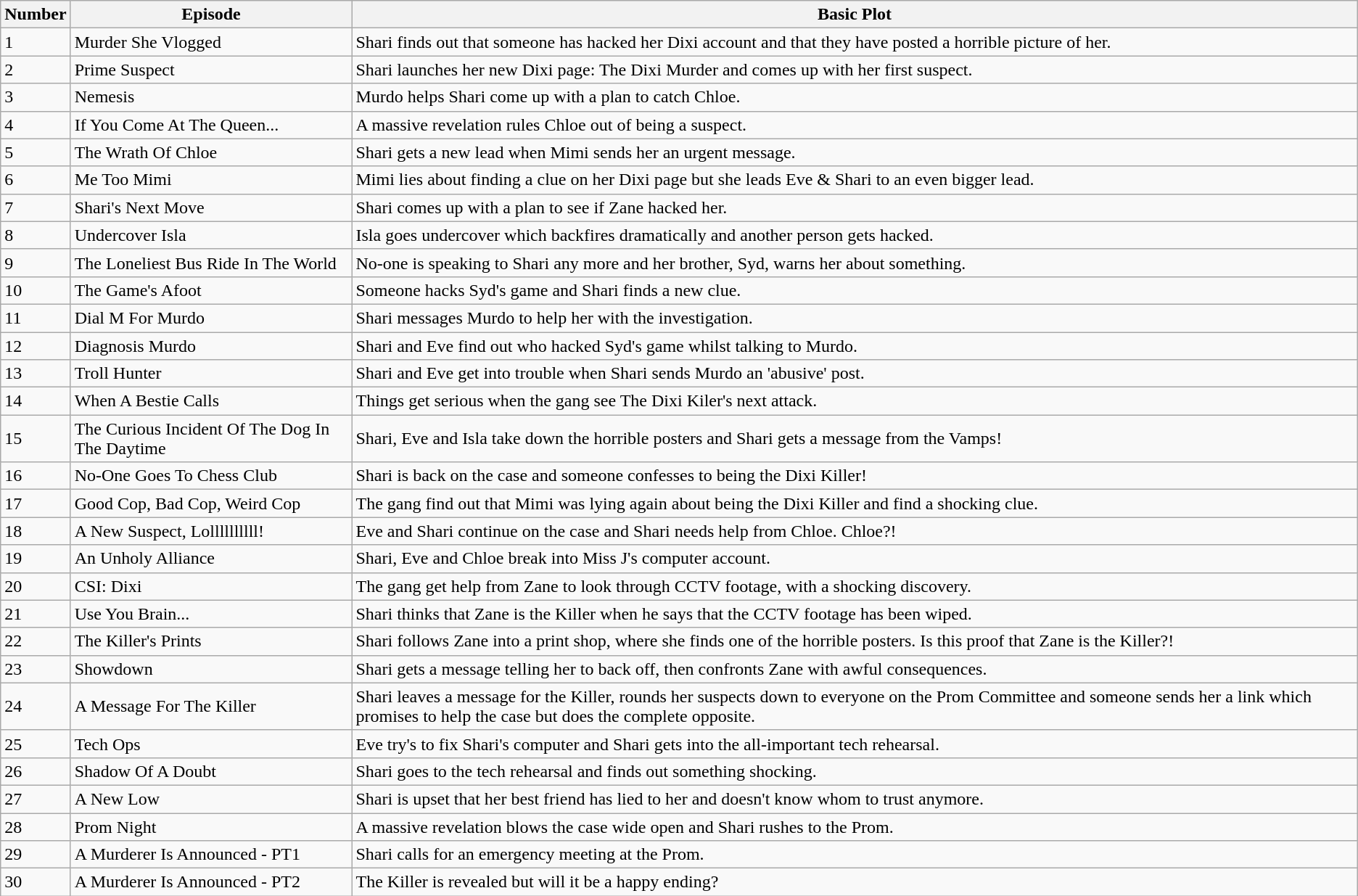<table class="wikitable">
<tr>
<th>Number</th>
<th>Episode</th>
<th>Basic Plot</th>
</tr>
<tr>
<td>1</td>
<td>Murder She Vlogged</td>
<td>Shari finds out that someone has hacked her Dixi account and that they have posted a horrible picture of her.</td>
</tr>
<tr>
<td>2</td>
<td>Prime Suspect</td>
<td>Shari launches her new Dixi page: The Dixi Murder and comes up with her first suspect.</td>
</tr>
<tr>
<td>3</td>
<td>Nemesis</td>
<td>Murdo helps Shari come up with a plan to catch Chloe.</td>
</tr>
<tr>
<td>4</td>
<td>If You Come At The Queen...</td>
<td>A massive revelation rules Chloe out of being a suspect.</td>
</tr>
<tr>
<td>5</td>
<td>The Wrath Of Chloe</td>
<td>Shari gets a new lead when Mimi sends her an urgent message.</td>
</tr>
<tr>
<td>6</td>
<td>Me Too Mimi</td>
<td>Mimi lies about finding a clue on her Dixi page but she leads Eve & Shari to an even bigger lead.</td>
</tr>
<tr>
<td>7</td>
<td>Shari's Next Move</td>
<td>Shari comes up with a plan to see if Zane hacked her.</td>
</tr>
<tr>
<td>8</td>
<td>Undercover Isla</td>
<td>Isla goes undercover which backfires dramatically and another person gets hacked.</td>
</tr>
<tr>
<td>9</td>
<td>The Loneliest Bus Ride In The World</td>
<td>No-one is speaking to Shari any more and her brother, Syd, warns her about something.</td>
</tr>
<tr>
<td>10</td>
<td>The Game's Afoot</td>
<td>Someone hacks Syd's game and Shari finds a new clue.</td>
</tr>
<tr>
<td>11</td>
<td>Dial M For Murdo</td>
<td>Shari messages Murdo to help her with the investigation.</td>
</tr>
<tr>
<td>12</td>
<td>Diagnosis Murdo</td>
<td>Shari and Eve find out who hacked Syd's game whilst talking to Murdo.</td>
</tr>
<tr>
<td>13</td>
<td>Troll Hunter</td>
<td>Shari and Eve get into trouble when Shari sends Murdo an 'abusive' post.</td>
</tr>
<tr>
<td>14</td>
<td>When A Bestie Calls</td>
<td>Things get serious when the gang see The Dixi Kiler's next attack.</td>
</tr>
<tr>
<td>15</td>
<td>The Curious Incident Of The Dog In The Daytime</td>
<td>Shari, Eve and Isla take down the horrible posters and Shari gets a message from the Vamps!</td>
</tr>
<tr>
<td>16</td>
<td>No-One Goes To Chess Club</td>
<td>Shari is back on the case and someone confesses to being the Dixi Killer!</td>
</tr>
<tr>
<td>17</td>
<td>Good Cop, Bad Cop, Weird Cop</td>
<td>The gang find out that Mimi was lying again about being the Dixi Killer and find a shocking clue.</td>
</tr>
<tr>
<td>18</td>
<td>A New Suspect, Lollllllllll!</td>
<td>Eve and Shari continue on the case and Shari needs help from Chloe. Chloe?!</td>
</tr>
<tr>
<td>19</td>
<td>An Unholy Alliance</td>
<td>Shari, Eve and Chloe break into Miss J's computer account.</td>
</tr>
<tr>
<td>20</td>
<td>CSI: Dixi</td>
<td>The gang get help from Zane to look through CCTV footage, with a shocking discovery.</td>
</tr>
<tr>
<td>21</td>
<td>Use You Brain...</td>
<td>Shari thinks that Zane is the Killer when he says that the CCTV footage has been wiped.</td>
</tr>
<tr>
<td>22</td>
<td>The Killer's Prints</td>
<td>Shari follows Zane into a print shop, where she finds one of the horrible posters. Is this proof that Zane is the Killer?!</td>
</tr>
<tr>
<td>23</td>
<td>Showdown</td>
<td>Shari gets a message telling her to back off, then confronts Zane with awful consequences.</td>
</tr>
<tr>
<td>24</td>
<td>A Message For The Killer</td>
<td>Shari leaves a message for the Killer, rounds her suspects down to everyone on the Prom Committee and someone sends her a link which promises to help the case but does the complete opposite.</td>
</tr>
<tr>
<td>25</td>
<td>Tech Ops</td>
<td>Eve try's to fix Shari's computer and Shari gets into the all-important tech rehearsal.</td>
</tr>
<tr>
<td>26</td>
<td>Shadow Of A Doubt</td>
<td>Shari goes to the tech rehearsal and finds out something shocking.</td>
</tr>
<tr>
<td>27</td>
<td>A New Low</td>
<td>Shari is upset that her best friend has lied to her and doesn't know whom to trust anymore.</td>
</tr>
<tr>
<td>28</td>
<td>Prom Night</td>
<td>A massive revelation blows the case wide open and Shari rushes to the Prom.</td>
</tr>
<tr>
<td>29</td>
<td>A Murderer Is Announced - PT1</td>
<td>Shari calls for an emergency meeting at the Prom.</td>
</tr>
<tr>
<td>30</td>
<td>A Murderer Is Announced - PT2</td>
<td>The Killer is revealed but will it be a happy ending?</td>
</tr>
</table>
